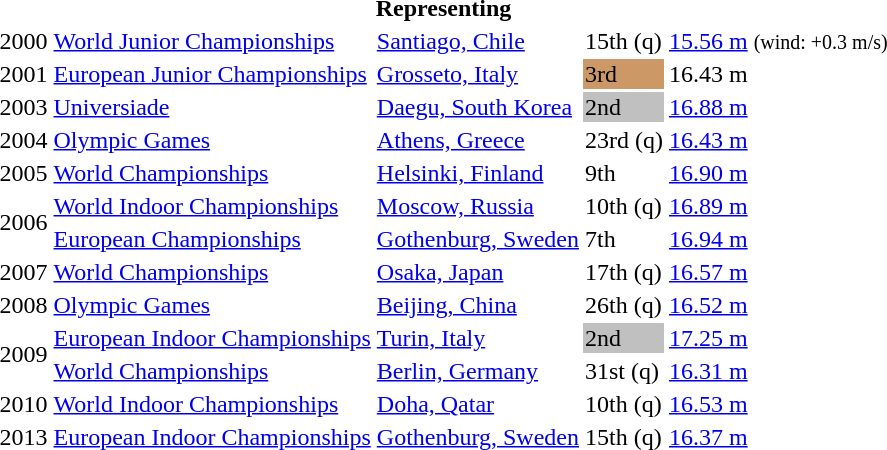<table>
<tr>
<th colspan="5">Representing </th>
</tr>
<tr>
<td>2000</td>
<td><a href='#'>World Junior Championships</a></td>
<td><a href='#'>Santiago, Chile</a></td>
<td>15th (q)</td>
<td><a href='#'>15.56 m</a>  <small>(wind: +0.3 m/s)</small></td>
</tr>
<tr>
<td>2001</td>
<td><a href='#'>European Junior Championships</a></td>
<td><a href='#'>Grosseto, Italy</a></td>
<td bgcolor=cc9966>3rd</td>
<td>16.43 m</td>
</tr>
<tr>
<td>2003</td>
<td><a href='#'>Universiade</a></td>
<td><a href='#'>Daegu, South Korea</a></td>
<td bgcolor=silver>2nd</td>
<td><a href='#'>16.88 m</a></td>
</tr>
<tr>
<td>2004</td>
<td><a href='#'>Olympic Games</a></td>
<td><a href='#'>Athens, Greece</a></td>
<td>23rd (q)</td>
<td><a href='#'>16.43 m</a></td>
</tr>
<tr>
<td>2005</td>
<td><a href='#'>World Championships</a></td>
<td><a href='#'>Helsinki, Finland</a></td>
<td>9th</td>
<td><a href='#'>16.90 m</a></td>
</tr>
<tr>
<td rowspan=2>2006</td>
<td><a href='#'>World Indoor Championships</a></td>
<td><a href='#'>Moscow, Russia</a></td>
<td>10th (q)</td>
<td><a href='#'>16.89 m</a></td>
</tr>
<tr>
<td><a href='#'>European Championships</a></td>
<td><a href='#'>Gothenburg, Sweden</a></td>
<td>7th</td>
<td><a href='#'>16.94 m</a></td>
</tr>
<tr>
<td>2007</td>
<td><a href='#'>World Championships</a></td>
<td><a href='#'>Osaka, Japan</a></td>
<td>17th (q)</td>
<td><a href='#'>16.57 m</a></td>
</tr>
<tr>
<td>2008</td>
<td><a href='#'>Olympic Games</a></td>
<td><a href='#'>Beijing, China</a></td>
<td>26th (q)</td>
<td><a href='#'>16.52 m</a></td>
</tr>
<tr>
<td rowspan=2>2009</td>
<td><a href='#'>European Indoor Championships</a></td>
<td><a href='#'>Turin, Italy</a></td>
<td bgcolor=silver>2nd</td>
<td><a href='#'>17.25 m</a></td>
</tr>
<tr>
<td><a href='#'>World Championships</a></td>
<td><a href='#'>Berlin, Germany</a></td>
<td>31st (q)</td>
<td><a href='#'>16.31 m</a></td>
</tr>
<tr>
<td>2010</td>
<td><a href='#'>World Indoor Championships</a></td>
<td><a href='#'>Doha, Qatar</a></td>
<td>10th (q)</td>
<td><a href='#'>16.53 m</a></td>
</tr>
<tr>
<td>2013</td>
<td><a href='#'>European Indoor Championships</a></td>
<td><a href='#'>Gothenburg, Sweden</a></td>
<td>15th (q)</td>
<td><a href='#'>16.37 m</a></td>
</tr>
</table>
